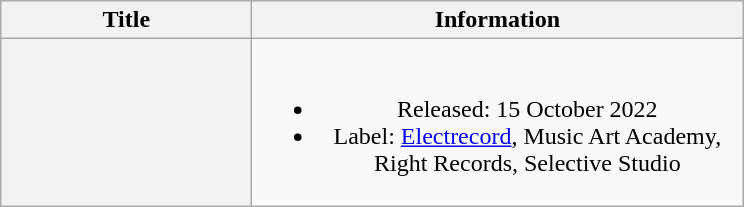<table class="wikitable plainrowheaders" style="text-align:center;">
<tr>
<th scope="col" style="width:10em;">Title</th>
<th scope="col" style="width:20em;">Information</th>
</tr>
<tr>
<th scope="row"></th>
<td><br><ul><li>Released: 15 October 2022</li><li>Label: <a href='#'>Electrecord</a>, Music Art Academy, Right Records, Selective Studio</li></ul></td>
</tr>
</table>
